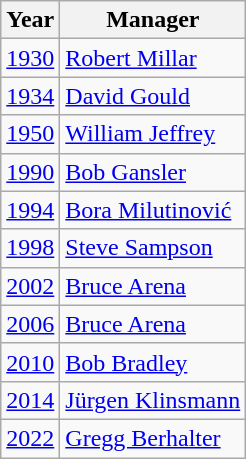<table class="wikitable">
<tr>
<th>Year</th>
<th>Manager</th>
</tr>
<tr>
<td align=center><a href='#'>1930</a></td>
<td>  <a href='#'>Robert Millar</a></td>
</tr>
<tr>
<td align=center><a href='#'>1934</a></td>
<td>  <a href='#'>David Gould</a></td>
</tr>
<tr>
<td align=center><a href='#'>1950</a></td>
<td>  <a href='#'>William Jeffrey</a></td>
</tr>
<tr>
<td align=center><a href='#'>1990</a></td>
<td> <a href='#'>Bob Gansler</a></td>
</tr>
<tr>
<td align=center><a href='#'>1994</a></td>
<td> <a href='#'>Bora Milutinović</a></td>
</tr>
<tr>
<td align=center><a href='#'>1998</a></td>
<td> <a href='#'>Steve Sampson</a></td>
</tr>
<tr>
<td align=center><a href='#'>2002</a></td>
<td> <a href='#'>Bruce Arena</a></td>
</tr>
<tr>
<td align=center><a href='#'>2006</a></td>
<td> <a href='#'>Bruce Arena</a></td>
</tr>
<tr>
<td align=center><a href='#'>2010</a></td>
<td> <a href='#'>Bob Bradley</a></td>
</tr>
<tr>
<td align=center><a href='#'>2014</a></td>
<td> <a href='#'>Jürgen Klinsmann</a></td>
</tr>
<tr>
<td align=center><a href='#'>2022</a></td>
<td> <a href='#'>Gregg Berhalter</a></td>
</tr>
</table>
